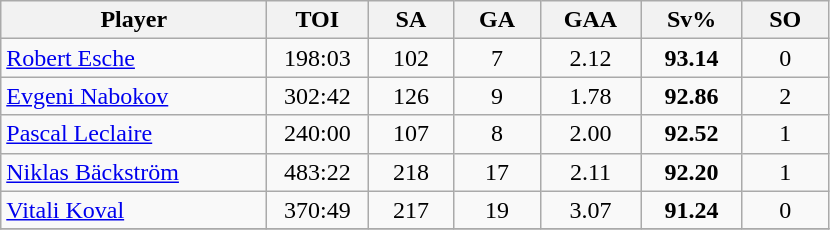<table class="wikitable sortable" style="text-align:center;">
<tr>
<th width="170px">Player</th>
<th width="60px">TOI</th>
<th width="50px">SA</th>
<th width="50px">GA</th>
<th width="60px">GAA</th>
<th width="60px">Sv%</th>
<th width="50px">SO</th>
</tr>
<tr>
<td style="text-align:left;"> <a href='#'>Robert Esche</a></td>
<td>198:03</td>
<td>102</td>
<td>7</td>
<td>2.12</td>
<td><strong>93.14</strong></td>
<td>0</td>
</tr>
<tr>
<td style="text-align:left;"> <a href='#'>Evgeni Nabokov</a></td>
<td>302:42</td>
<td>126</td>
<td>9</td>
<td>1.78</td>
<td><strong>92.86</strong></td>
<td>2</td>
</tr>
<tr>
<td style="text-align:left;"> <a href='#'>Pascal Leclaire</a></td>
<td>240:00</td>
<td>107</td>
<td>8</td>
<td>2.00</td>
<td><strong>92.52</strong></td>
<td>1</td>
</tr>
<tr>
<td style="text-align:left;"> <a href='#'>Niklas Bäckström</a></td>
<td>483:22</td>
<td>218</td>
<td>17</td>
<td>2.11</td>
<td><strong>92.20</strong></td>
<td>1</td>
</tr>
<tr>
<td style="text-align:left;"> <a href='#'>Vitali Koval</a></td>
<td>370:49</td>
<td>217</td>
<td>19</td>
<td>3.07</td>
<td><strong>91.24</strong></td>
<td>0</td>
</tr>
<tr>
</tr>
</table>
